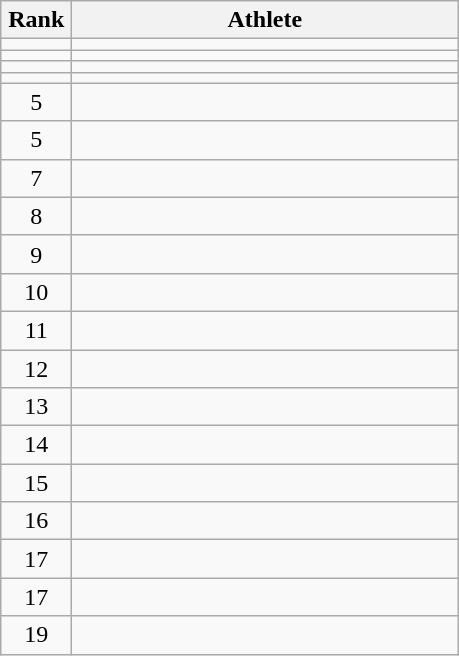<table class="wikitable" style="text-align: center;">
<tr>
<th width=40>Rank</th>
<th width=250>Athlete</th>
</tr>
<tr>
<td></td>
<td align="left"></td>
</tr>
<tr>
<td></td>
<td align="left"></td>
</tr>
<tr>
<td></td>
<td align="left"></td>
</tr>
<tr>
<td></td>
<td align="left"></td>
</tr>
<tr>
<td>5</td>
<td align="left"></td>
</tr>
<tr>
<td>5</td>
<td align="left"></td>
</tr>
<tr>
<td>7</td>
<td align="left"></td>
</tr>
<tr>
<td>8</td>
<td align="left"></td>
</tr>
<tr>
<td>9</td>
<td align="left"></td>
</tr>
<tr>
<td>10</td>
<td align="left"></td>
</tr>
<tr>
<td>11</td>
<td align="left"></td>
</tr>
<tr>
<td>12</td>
<td align="left"></td>
</tr>
<tr>
<td>13</td>
<td align="left"></td>
</tr>
<tr>
<td>14</td>
<td align="left"></td>
</tr>
<tr>
<td>15</td>
<td align="left"></td>
</tr>
<tr>
<td>16</td>
<td align="left"></td>
</tr>
<tr>
<td>17</td>
<td align="left"></td>
</tr>
<tr>
<td>17</td>
<td align="left"></td>
</tr>
<tr>
<td>19</td>
<td align="left"></td>
</tr>
</table>
